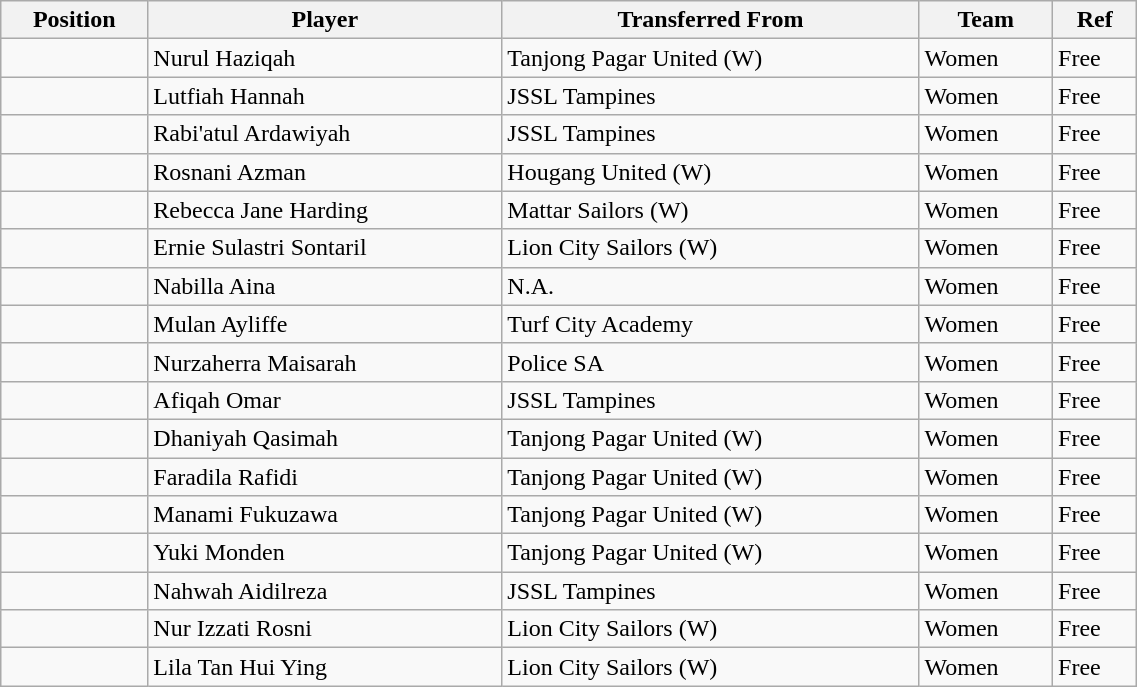<table class="wikitable sortable" style="width:60%; text-align:center; font-size:100%; text-align:left;">
<tr>
<th>Position</th>
<th>Player</th>
<th>Transferred From</th>
<th>Team</th>
<th>Ref</th>
</tr>
<tr>
<td></td>
<td> Nurul Haziqah</td>
<td> Tanjong Pagar United (W)</td>
<td>Women</td>
<td>Free </td>
</tr>
<tr>
<td></td>
<td> Lutfiah Hannah</td>
<td> JSSL Tampines</td>
<td>Women</td>
<td>Free </td>
</tr>
<tr>
<td></td>
<td> Rabi'atul Ardawiyah</td>
<td> JSSL Tampines</td>
<td>Women</td>
<td>Free </td>
</tr>
<tr>
<td></td>
<td> Rosnani Azman</td>
<td> Hougang United (W)</td>
<td>Women</td>
<td>Free </td>
</tr>
<tr>
<td></td>
<td> Rebecca Jane Harding</td>
<td> Mattar Sailors (W)</td>
<td>Women</td>
<td>Free </td>
</tr>
<tr>
<td></td>
<td> Ernie Sulastri Sontaril</td>
<td> Lion City Sailors (W)</td>
<td>Women</td>
<td>Free  </td>
</tr>
<tr>
<td></td>
<td> Nabilla Aina</td>
<td>N.A.</td>
<td>Women</td>
<td>Free </td>
</tr>
<tr>
<td></td>
<td> Mulan Ayliffe</td>
<td> Turf City Academy</td>
<td>Women</td>
<td>Free </td>
</tr>
<tr>
<td></td>
<td> Nurzaherra Maisarah</td>
<td> Police SA</td>
<td>Women</td>
<td>Free </td>
</tr>
<tr>
<td></td>
<td> Afiqah Omar</td>
<td> JSSL Tampines</td>
<td>Women</td>
<td>Free </td>
</tr>
<tr>
<td></td>
<td> Dhaniyah Qasimah</td>
<td> Tanjong Pagar United (W)</td>
<td>Women</td>
<td>Free </td>
</tr>
<tr>
<td></td>
<td> Faradila Rafidi</td>
<td> Tanjong Pagar United (W)</td>
<td>Women</td>
<td>Free </td>
</tr>
<tr>
<td></td>
<td> Manami Fukuzawa</td>
<td> Tanjong Pagar United (W)</td>
<td>Women</td>
<td>Free </td>
</tr>
<tr>
<td></td>
<td> Yuki Monden</td>
<td> Tanjong Pagar United (W)</td>
<td>Women</td>
<td>Free </td>
</tr>
<tr>
<td></td>
<td> Nahwah Aidilreza</td>
<td> JSSL Tampines</td>
<td>Women</td>
<td>Free </td>
</tr>
<tr>
<td></td>
<td> Nur Izzati Rosni</td>
<td> Lion City Sailors (W)</td>
<td>Women</td>
<td>Free </td>
</tr>
<tr>
<td></td>
<td> Lila Tan Hui Ying</td>
<td> Lion City Sailors (W)</td>
<td>Women</td>
<td>Free </td>
</tr>
</table>
